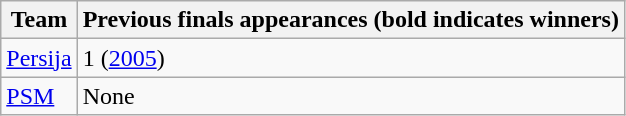<table class="wikitable">
<tr>
<th>Team</th>
<th>Previous finals appearances (bold indicates winners)</th>
</tr>
<tr>
<td><a href='#'>Persija</a></td>
<td>1 (<a href='#'>2005</a>)</td>
</tr>
<tr>
<td><a href='#'>PSM</a></td>
<td>None</td>
</tr>
</table>
